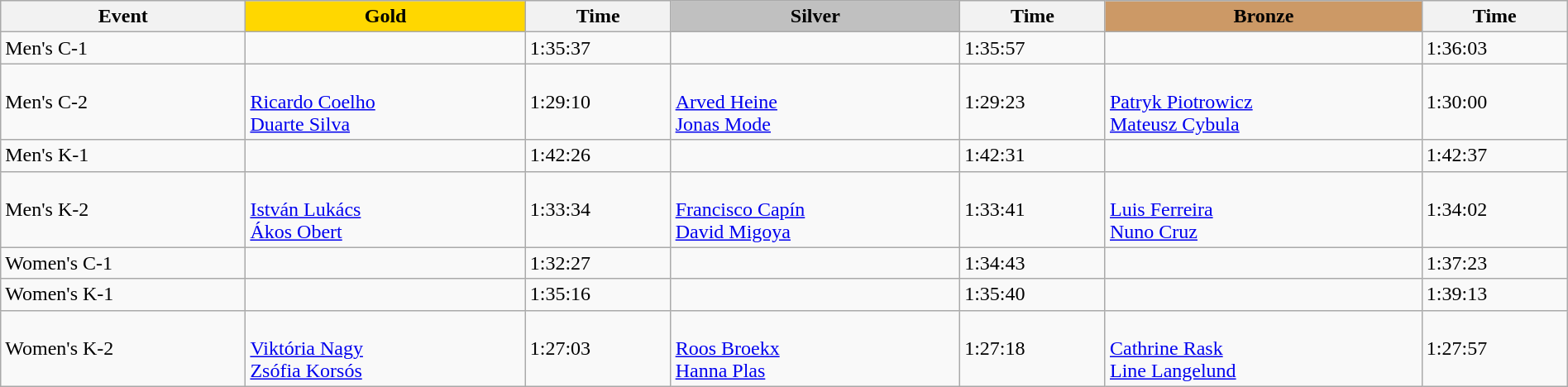<table class="wikitable" width=100%>
<tr>
<th>Event</th>
<td align=center bgcolor="gold"><strong>Gold</strong></td>
<th>Time</th>
<td align=center bgcolor="silver"><strong>Silver</strong></td>
<th>Time</th>
<td align=center bgcolor="CC9966"><strong>Bronze</strong></td>
<th>Time</th>
</tr>
<tr>
<td>Men's C-1</td>
<td></td>
<td>1:35:37</td>
<td></td>
<td>1:35:57</td>
<td></td>
<td>1:36:03</td>
</tr>
<tr>
<td>Men's C-2</td>
<td><br><a href='#'>Ricardo Coelho</a><br><a href='#'>Duarte Silva</a></td>
<td>1:29:10</td>
<td><br><a href='#'>Arved Heine</a><br><a href='#'>Jonas Mode</a></td>
<td>1:29:23</td>
<td><br><a href='#'>Patryk Piotrowicz</a><br><a href='#'>Mateusz Cybula</a></td>
<td>1:30:00</td>
</tr>
<tr>
<td>Men's K-1</td>
<td></td>
<td>1:42:26</td>
<td></td>
<td>1:42:31</td>
<td></td>
<td>1:42:37</td>
</tr>
<tr>
<td>Men's K-2</td>
<td><br><a href='#'>István Lukács</a><br><a href='#'>Ákos Obert</a></td>
<td>1:33:34</td>
<td><br><a href='#'>Francisco Capín</a><br><a href='#'>David Migoya</a></td>
<td>1:33:41</td>
<td><br><a href='#'>Luis Ferreira</a><br><a href='#'>Nuno Cruz</a></td>
<td>1:34:02</td>
</tr>
<tr>
<td>Women's C-1</td>
<td></td>
<td>1:32:27</td>
<td></td>
<td>1:34:43</td>
<td></td>
<td>1:37:23</td>
</tr>
<tr>
<td>Women's K-1</td>
<td></td>
<td>1:35:16</td>
<td></td>
<td>1:35:40</td>
<td></td>
<td>1:39:13</td>
</tr>
<tr>
<td>Women's K-2</td>
<td><br><a href='#'>Viktória Nagy</a><br><a href='#'>Zsófia Korsós</a></td>
<td>1:27:03</td>
<td><br><a href='#'>Roos Broekx</a><br><a href='#'>Hanna Plas</a></td>
<td>1:27:18</td>
<td><br><a href='#'>Cathrine Rask</a><br><a href='#'>Line Langelund</a></td>
<td>1:27:57</td>
</tr>
</table>
